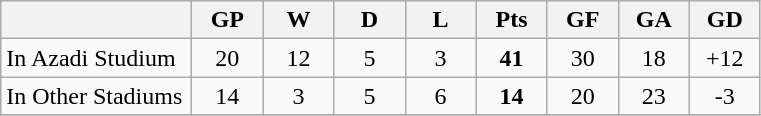<table class="wikitable" style="text-align: center;">
<tr>
<th width=120></th>
<th width=40>GP</th>
<th width=40>W</th>
<th width=40>D</th>
<th width=40>L</th>
<th width=40>Pts</th>
<th width=40>GF</th>
<th width=40>GA</th>
<th width=40>GD</th>
</tr>
<tr>
<td style="text-align:left">In Azadi Studium</td>
<td>20</td>
<td>12</td>
<td>5</td>
<td>3</td>
<td><strong>41</strong></td>
<td>30</td>
<td>18</td>
<td>+12</td>
</tr>
<tr>
<td style="text-align:left">In Other Stadiums</td>
<td>14</td>
<td>3</td>
<td>5</td>
<td>6</td>
<td><strong>14</strong></td>
<td>20</td>
<td>23</td>
<td>-3</td>
</tr>
<tr>
</tr>
</table>
